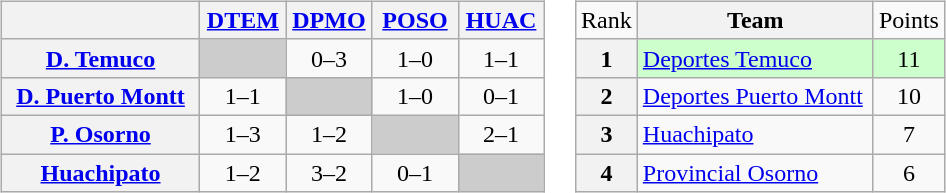<table>
<tr>
<td><br><table class="wikitable" style="text-align:center">
<tr>
<th width="125"> </th>
<th width="50"><a href='#'>DTEM</a></th>
<th width="50"><a href='#'>DPMO</a></th>
<th width="50"><a href='#'>POSO</a></th>
<th width="50"><a href='#'>HUAC</a></th>
</tr>
<tr>
<th><a href='#'>D. Temuco</a></th>
<td bgcolor="#CCCCCC"></td>
<td>0–3</td>
<td>1–0</td>
<td>1–1</td>
</tr>
<tr>
<th><a href='#'>D. Puerto Montt</a></th>
<td>1–1</td>
<td bgcolor="#CCCCCC"></td>
<td>1–0</td>
<td>0–1</td>
</tr>
<tr>
<th><a href='#'>P. Osorno</a></th>
<td>1–3</td>
<td>1–2</td>
<td bgcolor="#CCCCCC"></td>
<td>2–1</td>
</tr>
<tr>
<th><a href='#'>Huachipato</a></th>
<td>1–2</td>
<td>3–2</td>
<td>0–1</td>
<td bgcolor="#CCCCCC"></td>
</tr>
</table>
</td>
<td><br><table class="wikitable" style="text-align: center;">
<tr>
<td>Rank</td>
<th width=150>Team</th>
<td>Points</td>
</tr>
<tr bgcolor="#ccffcc">
<th>1</th>
<td style="text-align: left;"><a href='#'>Deportes Temuco</a></td>
<td>11</td>
</tr>
<tr>
<th>2</th>
<td style="text-align: left;"><a href='#'>Deportes Puerto Montt</a></td>
<td>10</td>
</tr>
<tr>
<th>3</th>
<td style="text-align: left;"><a href='#'>Huachipato</a></td>
<td>7</td>
</tr>
<tr>
<th>4</th>
<td style="text-align: left;"><a href='#'>Provincial Osorno</a></td>
<td>6</td>
</tr>
</table>
</td>
</tr>
</table>
